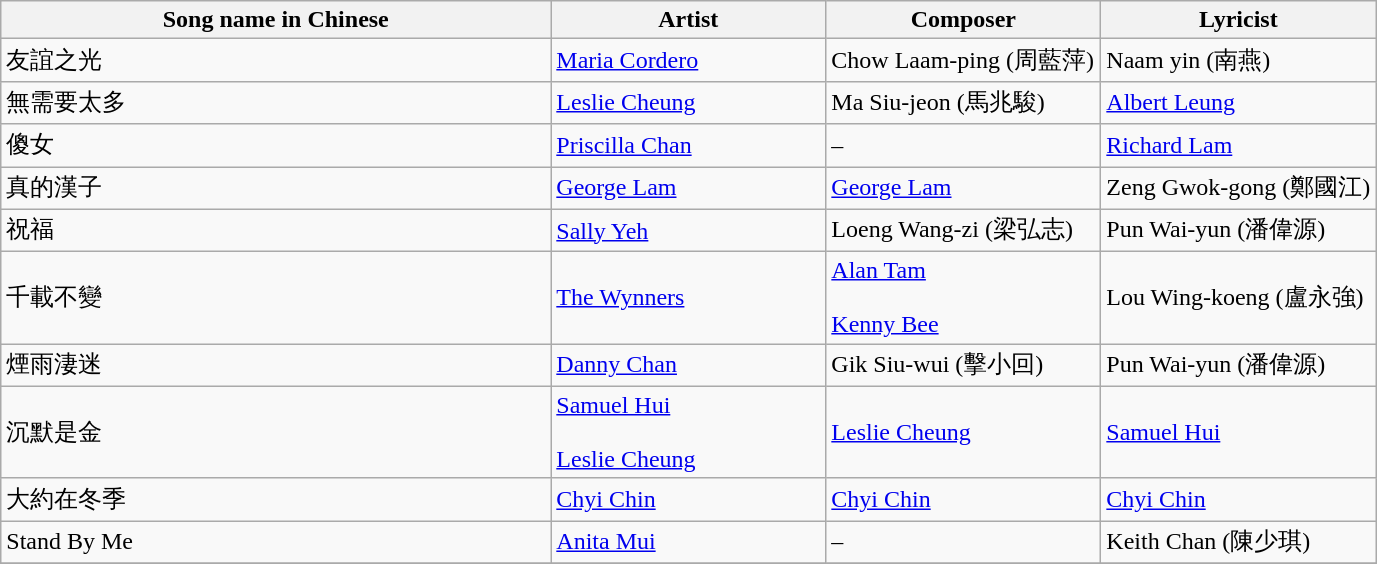<table class="wikitable">
<tr>
<th width=40%>Song name in Chinese</th>
<th width=20%>Artist</th>
<th width=20%>Composer</th>
<th width=20%>Lyricist</th>
</tr>
<tr>
<td>友誼之光</td>
<td><a href='#'>Maria Cordero</a></td>
<td>Chow Laam-ping (周藍萍)</td>
<td>Naam yin (南燕)</td>
</tr>
<tr>
<td>無需要太多</td>
<td><a href='#'>Leslie Cheung</a></td>
<td>Ma Siu-jeon (馬兆駿)</td>
<td><a href='#'>Albert Leung</a></td>
</tr>
<tr>
<td>傻女</td>
<td><a href='#'>Priscilla Chan</a></td>
<td>–</td>
<td><a href='#'>Richard Lam</a></td>
</tr>
<tr>
<td>真的漢子</td>
<td><a href='#'>George Lam</a></td>
<td><a href='#'>George Lam</a></td>
<td>Zeng Gwok-gong (鄭國江)</td>
</tr>
<tr>
<td>祝福</td>
<td><a href='#'>Sally Yeh</a></td>
<td>Loeng Wang-zi (梁弘志)</td>
<td>Pun Wai-yun (潘偉源)</td>
</tr>
<tr>
<td>千載不變</td>
<td><a href='#'>The Wynners</a></td>
<td><a href='#'>Alan Tam</a><br><br><a href='#'>Kenny Bee</a></td>
<td>Lou Wing-koeng (盧永強)</td>
</tr>
<tr>
<td>煙雨淒迷</td>
<td><a href='#'>Danny Chan</a></td>
<td>Gik Siu-wui (擊小回)</td>
<td>Pun Wai-yun (潘偉源)</td>
</tr>
<tr>
<td>沉默是金</td>
<td><a href='#'>Samuel Hui</a><br><br><a href='#'>Leslie Cheung</a></td>
<td><a href='#'>Leslie Cheung</a></td>
<td><a href='#'>Samuel Hui</a></td>
</tr>
<tr>
<td>大約在冬季</td>
<td><a href='#'>Chyi Chin</a></td>
<td><a href='#'>Chyi Chin</a></td>
<td><a href='#'>Chyi Chin</a></td>
</tr>
<tr>
<td>Stand By Me</td>
<td><a href='#'>Anita Mui</a></td>
<td>–</td>
<td>Keith Chan (陳少琪)</td>
</tr>
<tr>
</tr>
</table>
